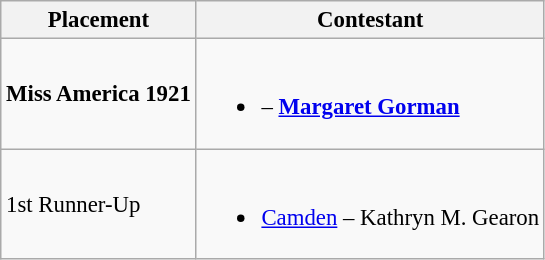<table class="wikitable sortable" style="font-size: 95%;">
<tr>
<th>Placement</th>
<th>Contestant</th>
</tr>
<tr>
<td><strong>Miss America 1921</strong><br></td>
<td><br><ul><li><strong></strong> – <strong><a href='#'>Margaret Gorman</a></strong></li></ul></td>
</tr>
<tr>
<td>1st Runner-Up</td>
<td><br><ul><li> <a href='#'>Camden</a> – Kathryn M. Gearon</li></ul></td>
</tr>
</table>
